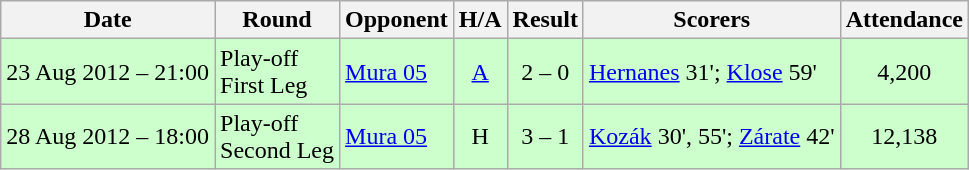<table class="wikitable">
<tr>
<th>Date</th>
<th>Round</th>
<th>Opponent</th>
<th>H/A</th>
<th>Result</th>
<th>Scorers</th>
<th>Attendance</th>
</tr>
<tr bgcolor = "#ccffcc">
<td>23 Aug 2012 – 21:00</td>
<td>Play-off<br>First Leg</td>
<td> <a href='#'>Mura 05</a></td>
<td align=center><a href='#'>A</a></td>
<td align=center>2 – 0</td>
<td><a href='#'>Hernanes</a> 31'; <a href='#'>Klose</a> 59'</td>
<td align="center">4,200</td>
</tr>
<tr bgcolor = "#ccffcc">
<td>28 Aug 2012 – 18:00</td>
<td>Play-off<br>Second Leg</td>
<td> <a href='#'>Mura 05</a></td>
<td align=center>H</td>
<td align=center>3 – 1</td>
<td><a href='#'>Kozák</a> 30', 55'; <a href='#'>Zárate</a> 42'</td>
<td align="center">12,138</td>
</tr>
</table>
